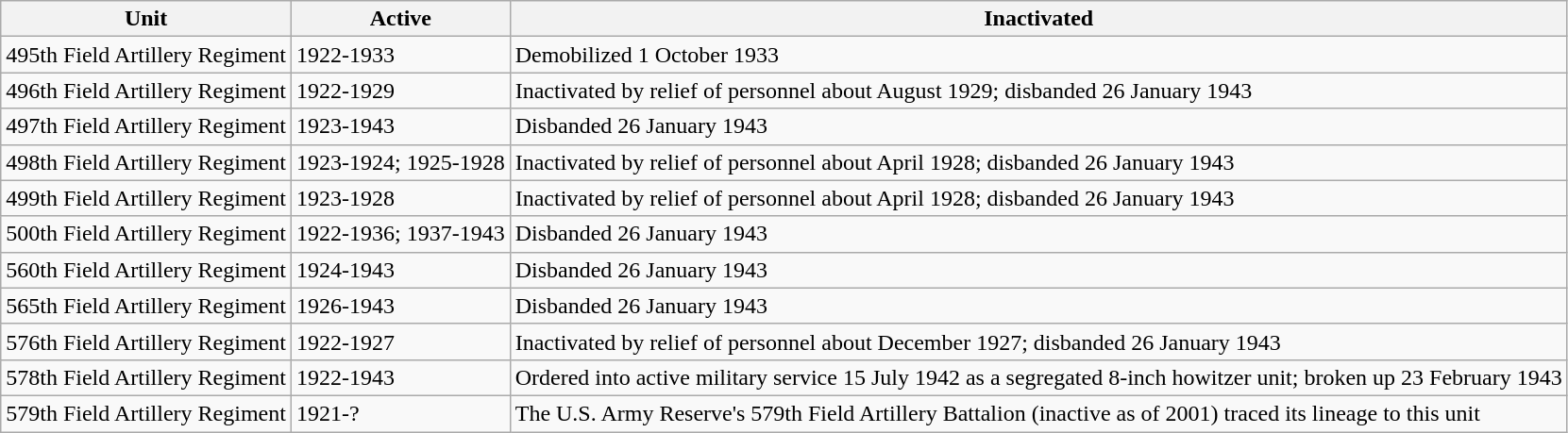<table class="wikitable">
<tr>
<th>Unit</th>
<th>Active</th>
<th>Inactivated</th>
</tr>
<tr>
<td>495th Field Artillery Regiment</td>
<td>1922-1933</td>
<td>Demobilized 1 October 1933</td>
</tr>
<tr>
<td>496th Field Artillery Regiment</td>
<td>1922-1929</td>
<td>Inactivated by relief of personnel about August 1929; disbanded 26 January 1943</td>
</tr>
<tr>
<td>497th Field Artillery Regiment</td>
<td>1923-1943</td>
<td>Disbanded 26 January 1943</td>
</tr>
<tr>
<td>498th Field Artillery Regiment</td>
<td>1923-1924; 1925-1928</td>
<td>Inactivated by relief of personnel about April 1928; disbanded 26 January 1943</td>
</tr>
<tr>
<td>499th Field Artillery Regiment</td>
<td>1923-1928</td>
<td>Inactivated by relief of personnel about April 1928; disbanded 26 January 1943</td>
</tr>
<tr>
<td>500th Field Artillery Regiment</td>
<td>1922-1936; 1937-1943</td>
<td>Disbanded 26 January 1943</td>
</tr>
<tr>
<td>560th Field Artillery Regiment</td>
<td>1924-1943</td>
<td>Disbanded 26 January 1943</td>
</tr>
<tr>
<td>565th Field Artillery Regiment</td>
<td>1926-1943</td>
<td>Disbanded 26 January 1943</td>
</tr>
<tr>
<td>576th Field Artillery Regiment</td>
<td>1922-1927</td>
<td>Inactivated by relief of personnel about December 1927; disbanded 26 January 1943</td>
</tr>
<tr>
<td>578th Field Artillery Regiment</td>
<td>1922-1943</td>
<td>Ordered into active military service 15 July 1942 as a segregated 8-inch howitzer unit; broken up 23 February 1943</td>
</tr>
<tr>
<td>579th Field Artillery Regiment</td>
<td>1921-?</td>
<td>The U.S. Army Reserve's 579th Field Artillery Battalion (inactive as of 2001) traced its lineage to this unit</td>
</tr>
</table>
